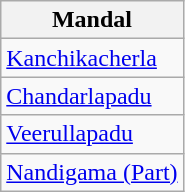<table class="wikitable sortable static-row-numbers static-row-header-hash">
<tr>
<th>Mandal</th>
</tr>
<tr>
<td><a href='#'>Kanchikacherla</a></td>
</tr>
<tr>
<td><a href='#'>Chandarlapadu</a></td>
</tr>
<tr>
<td><a href='#'>Veerullapadu</a></td>
</tr>
<tr>
<td><a href='#'>Nandigama (Part)</a></td>
</tr>
</table>
